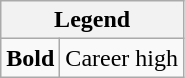<table class="wikitable mw-collapsible mw-collapsed">
<tr>
<th colspan="2">Legend</th>
</tr>
<tr>
<td><strong>Bold</strong></td>
<td>Career high</td>
</tr>
</table>
